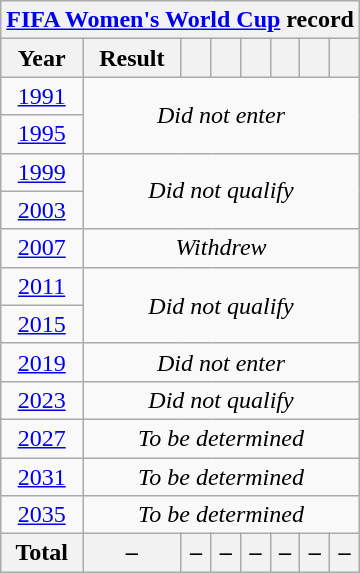<table class="wikitable" style="text-align: center;">
<tr>
<th colspan=9><a href='#'>FIFA Women's World Cup</a> record</th>
</tr>
<tr>
<th>Year</th>
<th>Result</th>
<th></th>
<th></th>
<th></th>
<th></th>
<th></th>
<th></th>
</tr>
<tr>
<td> <a href='#'>1991</a></td>
<td colspan=7 rowspan=2><em>Did not enter</em></td>
</tr>
<tr>
<td> <a href='#'>1995</a></td>
</tr>
<tr>
<td> <a href='#'>1999</a></td>
<td colspan=7 rowspan=2><em>Did not qualify</em></td>
</tr>
<tr>
<td> <a href='#'>2003</a></td>
</tr>
<tr>
<td> <a href='#'>2007</a></td>
<td colspan=7><em>Withdrew</em></td>
</tr>
<tr>
<td> <a href='#'>2011</a></td>
<td colspan=7 rowspan=2><em>Did not qualify</em></td>
</tr>
<tr>
<td> <a href='#'>2015</a></td>
</tr>
<tr>
<td> <a href='#'>2019</a></td>
<td colspan=7><em>Did not enter</em></td>
</tr>
<tr>
<td> <a href='#'>2023</a></td>
<td colspan=7><em>Did not qualify</em></td>
</tr>
<tr>
<td> <a href='#'>2027</a></td>
<td colspan=7><em>To be determined</em></td>
</tr>
<tr>
<td> <a href='#'>2031</a></td>
<td colspan=7><em>To be determined</em></td>
</tr>
<tr>
<td> <a href='#'>2035</a></td>
<td colspan=7><em>To be determined</em></td>
</tr>
<tr>
<th>Total</th>
<th>–</th>
<th>–</th>
<th>–</th>
<th>–</th>
<th>–</th>
<th>–</th>
<th>–</th>
</tr>
</table>
